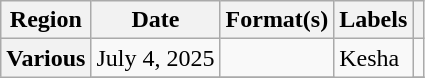<table class="wikitable plainrowheaders">
<tr>
<th scope="col">Region</th>
<th scope="col">Date</th>
<th scope="col">Format(s)</th>
<th scope="col">Labels</th>
<th scope="col"></th>
</tr>
<tr>
<th rowspan="2" scope="row">Various</th>
<td>July 4, 2025</td>
<td></td>
<td rowspan="2">Kesha</td>
<td align="center"></td>
</tr>
<tr>
</tr>
</table>
